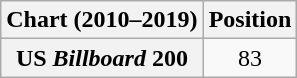<table class="wikitable plainrowheaders" style="text-align:center">
<tr>
<th scope="col">Chart (2010–2019)</th>
<th scope="col">Position</th>
</tr>
<tr>
<th scope="row">US <em>Billboard</em> 200</th>
<td>83</td>
</tr>
</table>
